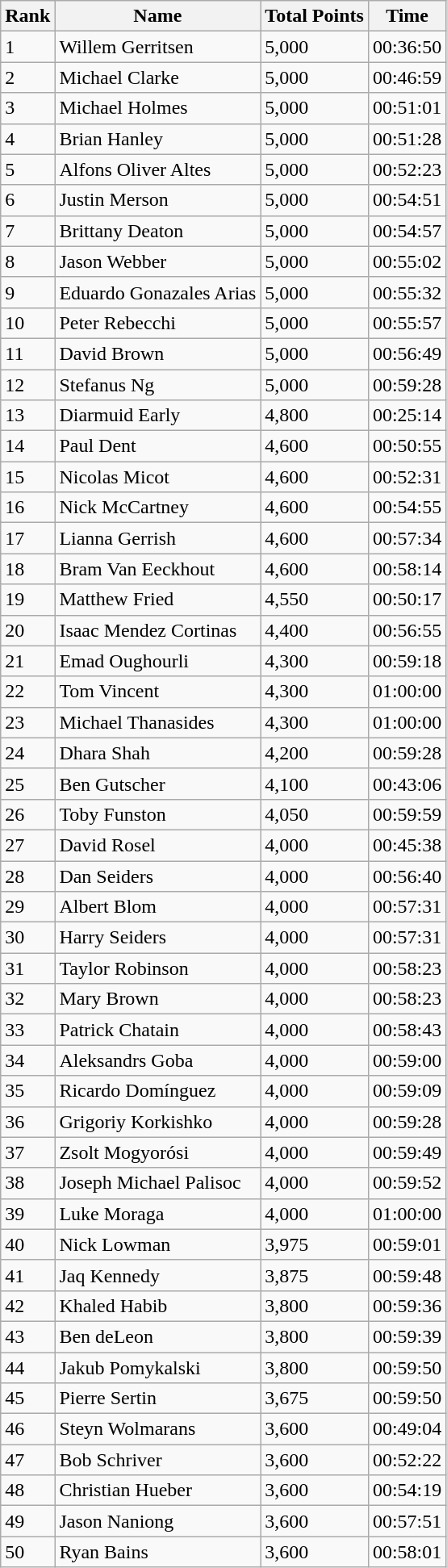<table class="wikitable mw-collapsible mw-collapsed">
<tr>
<th>Rank</th>
<th>Name</th>
<th>Total Points</th>
<th>Time</th>
</tr>
<tr>
<td>1</td>
<td> Willem Gerritsen</td>
<td>5,000</td>
<td>00:36:50</td>
</tr>
<tr>
<td>2</td>
<td> Michael Clarke</td>
<td>5,000</td>
<td>00:46:59</td>
</tr>
<tr>
<td>3</td>
<td> Michael Holmes</td>
<td>5,000</td>
<td>00:51:01</td>
</tr>
<tr>
<td>4</td>
<td> Brian Hanley</td>
<td>5,000</td>
<td>00:51:28</td>
</tr>
<tr>
<td>5</td>
<td> Alfons Oliver Altes</td>
<td>5,000</td>
<td>00:52:23</td>
</tr>
<tr>
<td>6</td>
<td> Justin Merson</td>
<td>5,000</td>
<td>00:54:51</td>
</tr>
<tr>
<td>7</td>
<td> Brittany Deaton</td>
<td>5,000</td>
<td>00:54:57</td>
</tr>
<tr>
<td>8</td>
<td> Jason Webber</td>
<td>5,000</td>
<td>00:55:02</td>
</tr>
<tr>
<td>9</td>
<td> Eduardo Gonazales Arias</td>
<td>5,000</td>
<td>00:55:32</td>
</tr>
<tr>
<td>10</td>
<td> Peter Rebecchi</td>
<td>5,000</td>
<td>00:55:57</td>
</tr>
<tr>
<td>11</td>
<td> David Brown</td>
<td>5,000</td>
<td>00:56:49</td>
</tr>
<tr>
<td>12</td>
<td> Stefanus Ng</td>
<td>5,000</td>
<td>00:59:28</td>
</tr>
<tr>
<td>13</td>
<td> Diarmuid Early</td>
<td>4,800</td>
<td>00:25:14</td>
</tr>
<tr>
<td>14</td>
<td> Paul Dent</td>
<td>4,600</td>
<td>00:50:55</td>
</tr>
<tr>
<td>15</td>
<td> Nicolas Micot</td>
<td>4,600</td>
<td>00:52:31</td>
</tr>
<tr>
<td>16</td>
<td> Nick McCartney</td>
<td>4,600</td>
<td>00:54:55</td>
</tr>
<tr>
<td>17</td>
<td> Lianna Gerrish</td>
<td>4,600</td>
<td>00:57:34</td>
</tr>
<tr>
<td>18</td>
<td> Bram Van Eeckhout</td>
<td>4,600</td>
<td>00:58:14</td>
</tr>
<tr>
<td>19</td>
<td> Matthew Fried</td>
<td>4,550</td>
<td>00:50:17</td>
</tr>
<tr>
<td>20</td>
<td> Isaac Mendez Cortinas</td>
<td>4,400</td>
<td>00:56:55</td>
</tr>
<tr>
<td>21</td>
<td> Emad Oughourli</td>
<td>4,300</td>
<td>00:59:18</td>
</tr>
<tr>
<td>22</td>
<td> Tom Vincent</td>
<td>4,300</td>
<td>01:00:00</td>
</tr>
<tr>
<td>23</td>
<td> Michael Thanasides</td>
<td>4,300</td>
<td>01:00:00</td>
</tr>
<tr>
<td>24</td>
<td> Dhara Shah</td>
<td>4,200</td>
<td>00:59:28</td>
</tr>
<tr>
<td>25</td>
<td> Ben Gutscher</td>
<td>4,100</td>
<td>00:43:06</td>
</tr>
<tr>
<td>26</td>
<td> Toby Funston</td>
<td>4,050</td>
<td>00:59:59</td>
</tr>
<tr>
<td>27</td>
<td> David Rosel</td>
<td>4,000</td>
<td>00:45:38</td>
</tr>
<tr>
<td>28</td>
<td> Dan Seiders</td>
<td>4,000</td>
<td>00:56:40</td>
</tr>
<tr>
<td>29</td>
<td> Albert Blom</td>
<td>4,000</td>
<td>00:57:31</td>
</tr>
<tr>
<td>30</td>
<td> Harry Seiders</td>
<td>4,000</td>
<td>00:57:31</td>
</tr>
<tr>
<td>31</td>
<td> Taylor Robinson</td>
<td>4,000</td>
<td>00:58:23</td>
</tr>
<tr>
<td>32</td>
<td> Mary Brown</td>
<td>4,000</td>
<td>00:58:23</td>
</tr>
<tr>
<td>33</td>
<td> Patrick Chatain</td>
<td>4,000</td>
<td>00:58:43</td>
</tr>
<tr>
<td>34</td>
<td> Aleksandrs Goba</td>
<td>4,000</td>
<td>00:59:00</td>
</tr>
<tr>
<td>35</td>
<td> Ricardo Domínguez</td>
<td>4,000</td>
<td>00:59:09</td>
</tr>
<tr>
<td>36</td>
<td> Grigoriy Korkishko</td>
<td>4,000</td>
<td>00:59:28</td>
</tr>
<tr>
<td>37</td>
<td> Zsolt Mogyorósi</td>
<td>4,000</td>
<td>00:59:49</td>
</tr>
<tr>
<td>38</td>
<td> Joseph Michael Palisoc</td>
<td>4,000</td>
<td>00:59:52</td>
</tr>
<tr>
<td>39</td>
<td> Luke Moraga</td>
<td>4,000</td>
<td>01:00:00</td>
</tr>
<tr>
<td>40</td>
<td> Nick Lowman</td>
<td>3,975</td>
<td>00:59:01</td>
</tr>
<tr>
<td>41</td>
<td> Jaq Kennedy</td>
<td>3,875</td>
<td>00:59:48</td>
</tr>
<tr>
<td>42</td>
<td> Khaled Habib</td>
<td>3,800</td>
<td>00:59:36</td>
</tr>
<tr>
<td>43</td>
<td> Ben deLeon</td>
<td>3,800</td>
<td>00:59:39</td>
</tr>
<tr>
<td>44</td>
<td> Jakub Pomykalski</td>
<td>3,800</td>
<td>00:59:50</td>
</tr>
<tr>
<td>45</td>
<td> Pierre Sertin</td>
<td>3,675</td>
<td>00:59:50</td>
</tr>
<tr>
<td>46</td>
<td> Steyn Wolmarans</td>
<td>3,600</td>
<td>00:49:04</td>
</tr>
<tr>
<td>47</td>
<td> Bob Schriver</td>
<td>3,600</td>
<td>00:52:22</td>
</tr>
<tr>
<td>48</td>
<td> Christian Hueber</td>
<td>3,600</td>
<td>00:54:19</td>
</tr>
<tr>
<td>49</td>
<td> Jason Naniong</td>
<td>3,600</td>
<td>00:57:51</td>
</tr>
<tr>
<td>50</td>
<td> Ryan Bains</td>
<td>3,600</td>
<td>00:58:01</td>
</tr>
</table>
